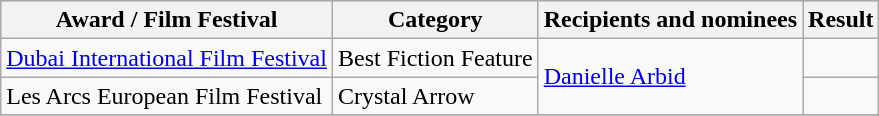<table class="wikitable plainrowheaders sortable">
<tr style="background:#ccc; text-align:center;">
<th scope="col">Award / Film Festival</th>
<th scope="col">Category</th>
<th scope="col">Recipients and nominees</th>
<th scope="col">Result</th>
</tr>
<tr>
<td><a href='#'>Dubai International Film Festival</a></td>
<td>Best Fiction Feature</td>
<td rowspan=2><a href='#'>Danielle Arbid</a></td>
<td></td>
</tr>
<tr>
<td>Les Arcs European Film Festival</td>
<td>Crystal Arrow</td>
<td></td>
</tr>
<tr>
</tr>
</table>
